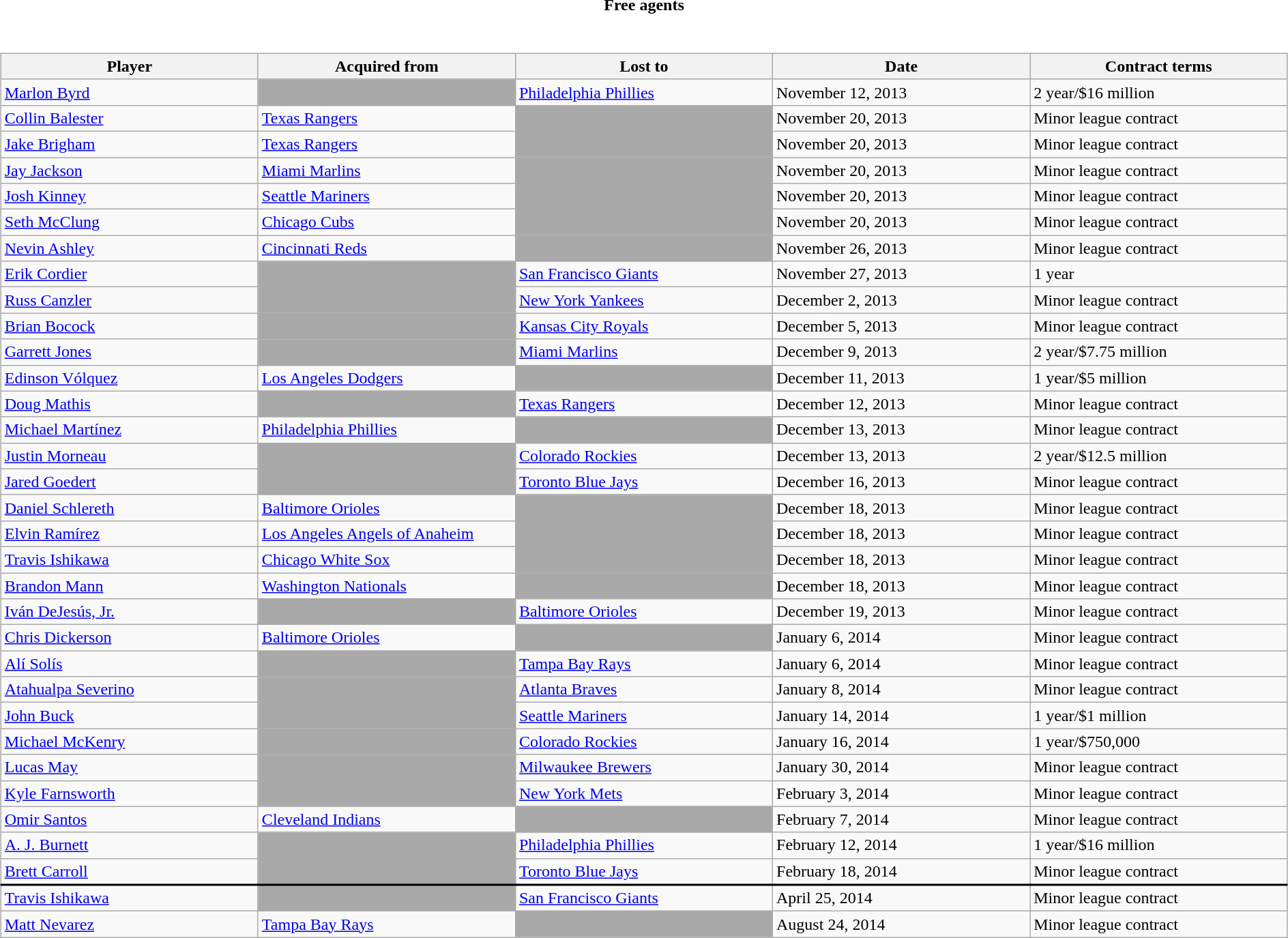<table class="toccolours collapsible collapsed" style="width:100%; background:inherit">
<tr>
<th>Free agents</th>
</tr>
<tr>
<td><br><table class="wikitable" style="width:100%;">
<tr style="text-align:center; background:#ddd;">
<th style="width:20%;">Player</th>
<th style="width:20%;">Acquired from</th>
<th style="width:20%;">Lost to</th>
<th style="width:20%;">Date</th>
<th style="width:20%;">Contract terms</th>
</tr>
<tr>
<td><a href='#'>Marlon Byrd</a></td>
<td style="background:darkgray;"></td>
<td><a href='#'>Philadelphia Phillies</a></td>
<td>November 12, 2013</td>
<td>2 year/$16 million</td>
</tr>
<tr>
<td><a href='#'>Collin Balester</a></td>
<td><a href='#'>Texas Rangers</a></td>
<td style="background:darkgray;"></td>
<td>November 20, 2013</td>
<td>Minor league contract</td>
</tr>
<tr>
<td><a href='#'>Jake Brigham</a></td>
<td><a href='#'>Texas Rangers</a></td>
<td style="background:darkgray;"></td>
<td>November 20, 2013</td>
<td>Minor league contract</td>
</tr>
<tr>
<td><a href='#'>Jay Jackson</a></td>
<td><a href='#'>Miami Marlins</a></td>
<td style="background:darkgray;"></td>
<td>November 20, 2013</td>
<td>Minor league contract</td>
</tr>
<tr>
<td><a href='#'>Josh Kinney</a></td>
<td><a href='#'>Seattle Mariners</a></td>
<td style="background:darkgray;"></td>
<td>November 20, 2013</td>
<td>Minor league contract</td>
</tr>
<tr>
<td><a href='#'>Seth McClung</a></td>
<td><a href='#'>Chicago Cubs</a></td>
<td style="background:darkgray;"></td>
<td>November 20, 2013</td>
<td>Minor league contract</td>
</tr>
<tr>
<td><a href='#'>Nevin Ashley</a></td>
<td><a href='#'>Cincinnati Reds</a></td>
<td style="background:darkgray;"></td>
<td>November 26, 2013</td>
<td>Minor league contract</td>
</tr>
<tr>
<td><a href='#'>Erik Cordier</a></td>
<td style="background:darkgray;"></td>
<td><a href='#'>San Francisco Giants</a></td>
<td>November 27, 2013</td>
<td>1 year</td>
</tr>
<tr>
<td><a href='#'>Russ Canzler</a></td>
<td style="background:darkgray;"></td>
<td><a href='#'>New York Yankees</a></td>
<td>December 2, 2013</td>
<td>Minor league contract</td>
</tr>
<tr>
<td><a href='#'>Brian Bocock</a></td>
<td style="background:darkgray;"></td>
<td><a href='#'>Kansas City Royals</a></td>
<td>December 5, 2013</td>
<td>Minor league contract</td>
</tr>
<tr>
<td><a href='#'>Garrett Jones</a></td>
<td style="background:darkgray;"></td>
<td><a href='#'>Miami Marlins</a></td>
<td>December 9, 2013</td>
<td>2 year/$7.75 million</td>
</tr>
<tr>
<td><a href='#'>Edinson Vólquez</a></td>
<td><a href='#'>Los Angeles Dodgers</a></td>
<td style="background:darkgray;"></td>
<td>December 11, 2013</td>
<td>1 year/$5 million</td>
</tr>
<tr>
<td><a href='#'>Doug Mathis</a></td>
<td style="background:darkgray;"></td>
<td><a href='#'>Texas Rangers</a></td>
<td>December 12, 2013</td>
<td>Minor league contract</td>
</tr>
<tr>
<td><a href='#'>Michael Martínez</a></td>
<td><a href='#'>Philadelphia Phillies</a></td>
<td style="background:darkgray;"></td>
<td>December 13, 2013</td>
<td>Minor league contract</td>
</tr>
<tr>
<td><a href='#'>Justin Morneau</a></td>
<td style="background:darkgray;"></td>
<td><a href='#'>Colorado Rockies</a></td>
<td>December 13, 2013</td>
<td>2 year/$12.5 million</td>
</tr>
<tr>
<td><a href='#'>Jared Goedert</a></td>
<td style="background:darkgray;"></td>
<td><a href='#'>Toronto Blue Jays</a></td>
<td>December 16, 2013</td>
<td>Minor league contract</td>
</tr>
<tr>
<td><a href='#'>Daniel Schlereth</a></td>
<td><a href='#'>Baltimore Orioles</a></td>
<td style="background:darkgray;"></td>
<td>December 18, 2013</td>
<td>Minor league contract</td>
</tr>
<tr>
<td><a href='#'>Elvin Ramírez</a></td>
<td><a href='#'>Los Angeles Angels of Anaheim</a></td>
<td style="background:darkgray;"></td>
<td>December 18, 2013</td>
<td>Minor league contract</td>
</tr>
<tr>
<td><a href='#'>Travis Ishikawa</a></td>
<td><a href='#'>Chicago White Sox</a></td>
<td style="background:darkgray;"></td>
<td>December 18, 2013</td>
<td>Minor league contract</td>
</tr>
<tr>
<td><a href='#'>Brandon Mann</a></td>
<td><a href='#'>Washington Nationals</a></td>
<td style="background:darkgray;"></td>
<td>December 18, 2013</td>
<td>Minor league contract</td>
</tr>
<tr>
<td><a href='#'>Iván DeJesús, Jr.</a></td>
<td style="background:darkgray;"></td>
<td><a href='#'>Baltimore Orioles</a></td>
<td>December 19, 2013</td>
<td>Minor league contract</td>
</tr>
<tr>
<td><a href='#'>Chris Dickerson</a></td>
<td><a href='#'>Baltimore Orioles</a></td>
<td style="background:darkgray;"></td>
<td>January 6, 2014</td>
<td>Minor league contract</td>
</tr>
<tr>
<td><a href='#'>Alí Solís</a></td>
<td style="background:darkgray;"></td>
<td><a href='#'>Tampa Bay Rays</a></td>
<td>January 6, 2014</td>
<td>Minor league contract</td>
</tr>
<tr>
<td><a href='#'>Atahualpa Severino</a></td>
<td style="background:darkgray;"></td>
<td><a href='#'>Atlanta Braves</a></td>
<td>January 8, 2014</td>
<td>Minor league contract</td>
</tr>
<tr>
<td><a href='#'>John Buck</a></td>
<td style="background:darkgray;"></td>
<td><a href='#'>Seattle Mariners</a></td>
<td>January 14, 2014</td>
<td>1 year/$1 million</td>
</tr>
<tr>
<td><a href='#'>Michael McKenry</a></td>
<td style="background:darkgray;"></td>
<td><a href='#'>Colorado Rockies</a></td>
<td>January 16, 2014</td>
<td>1 year/$750,000</td>
</tr>
<tr>
<td><a href='#'>Lucas May</a></td>
<td style="background:darkgray;"></td>
<td><a href='#'>Milwaukee Brewers</a></td>
<td>January 30, 2014</td>
<td>Minor league contract</td>
</tr>
<tr>
<td><a href='#'>Kyle Farnsworth</a></td>
<td style="background:darkgray;"></td>
<td><a href='#'>New York Mets</a></td>
<td>February 3, 2014</td>
<td>Minor league contract</td>
</tr>
<tr>
<td><a href='#'>Omir Santos</a></td>
<td><a href='#'>Cleveland Indians</a></td>
<td style="background:darkgray;"></td>
<td>February 7, 2014</td>
<td>Minor league contract</td>
</tr>
<tr>
<td><a href='#'>A. J. Burnett</a></td>
<td style="background:darkgray;"></td>
<td><a href='#'>Philadelphia Phillies</a></td>
<td>February 12, 2014</td>
<td>1 year/$16 million</td>
</tr>
<tr style="border-bottom:2px solid #000000;">
<td><a href='#'>Brett Carroll</a></td>
<td style="background:darkgray;"></td>
<td><a href='#'>Toronto Blue Jays</a></td>
<td>February 18, 2014</td>
<td>Minor league contract</td>
</tr>
<tr>
<td><a href='#'>Travis Ishikawa</a></td>
<td style="background:darkgray;"></td>
<td><a href='#'>San Francisco Giants</a></td>
<td>April 25, 2014</td>
<td>Minor league contract</td>
</tr>
<tr>
<td><a href='#'>Matt Nevarez</a></td>
<td><a href='#'>Tampa Bay Rays</a></td>
<td style="background:darkgray;"></td>
<td>August 24, 2014</td>
<td>Minor league contract</td>
</tr>
</table>
</td>
</tr>
</table>
